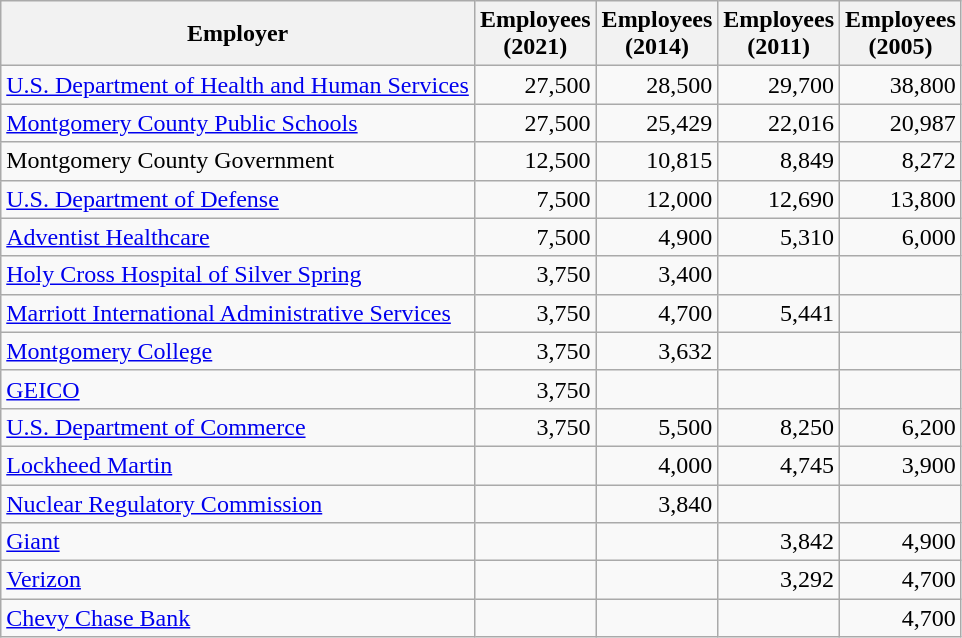<table class="wikitable sortable">
<tr>
<th>Employer</th>
<th>Employees<br>(2021)</th>
<th>Employees<br>(2014)</th>
<th>Employees<br>(2011)</th>
<th>Employees<br>(2005)</th>
</tr>
<tr>
<td><a href='#'>U.S. Department of Health and Human Services</a></td>
<td align=right>27,500</td>
<td align=right>28,500</td>
<td align=right>29,700</td>
<td align=right>38,800</td>
</tr>
<tr>
<td><a href='#'>Montgomery County Public Schools</a></td>
<td align=right>27,500</td>
<td align=right>25,429</td>
<td align=right>22,016</td>
<td align=right>20,987</td>
</tr>
<tr>
<td>Montgomery County Government</td>
<td align=right>12,500</td>
<td align=right>10,815</td>
<td align=right>8,849</td>
<td align=right>8,272</td>
</tr>
<tr>
<td><a href='#'>U.S. Department of Defense</a></td>
<td align=right>7,500</td>
<td align=right>12,000</td>
<td align=right>12,690</td>
<td align=right>13,800</td>
</tr>
<tr>
<td><a href='#'>Adventist Healthcare</a></td>
<td align=right>7,500</td>
<td align=right>4,900</td>
<td align=right>5,310</td>
<td align=right>6,000</td>
</tr>
<tr>
<td><a href='#'>Holy Cross Hospital of Silver Spring</a></td>
<td align=right>3,750</td>
<td align=right>3,400</td>
<td align=right></td>
<td align=right></td>
</tr>
<tr>
<td><a href='#'>Marriott International Administrative Services</a></td>
<td align=right>3,750</td>
<td align=right>4,700</td>
<td align=right>5,441</td>
<td align=right></td>
</tr>
<tr>
<td><a href='#'>Montgomery College</a></td>
<td align=right>3,750</td>
<td align=right>3,632</td>
<td align=right></td>
<td align=right></td>
</tr>
<tr>
<td><a href='#'>GEICO</a></td>
<td align=right>3,750</td>
<td align=right></td>
<td align=right></td>
<td align=right></td>
</tr>
<tr>
<td><a href='#'>U.S. Department of Commerce</a></td>
<td align=right>3,750</td>
<td align=right>5,500</td>
<td align=right>8,250</td>
<td align=right>6,200</td>
</tr>
<tr>
<td><a href='#'>Lockheed Martin</a></td>
<td align=right></td>
<td align=right>4,000</td>
<td align=right>4,745</td>
<td align=right>3,900</td>
</tr>
<tr>
<td><a href='#'>Nuclear Regulatory Commission</a></td>
<td align=right></td>
<td align=right>3,840</td>
<td align=right></td>
<td align=right></td>
</tr>
<tr>
<td><a href='#'>Giant</a></td>
<td align=right></td>
<td align=right></td>
<td align=right>3,842</td>
<td align=right>4,900</td>
</tr>
<tr>
<td><a href='#'>Verizon</a></td>
<td align=right></td>
<td align=right></td>
<td align=right>3,292</td>
<td align=right>4,700</td>
</tr>
<tr>
<td><a href='#'>Chevy Chase Bank</a></td>
<td align=right></td>
<td align=right></td>
<td align=right></td>
<td align=right>4,700</td>
</tr>
</table>
